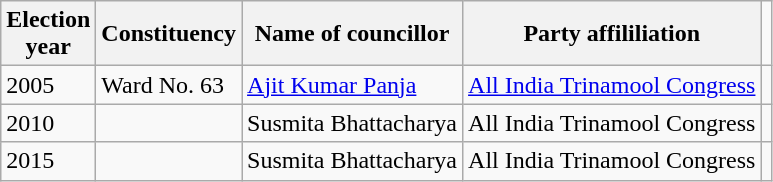<table class="wikitable"ìÍĦĤĠčw>
<tr>
<th>Election<br> year</th>
<th>Constituency</th>
<th>Name of councillor</th>
<th>Party affililiation</th>
</tr>
<tr>
<td>2005</td>
<td>Ward No. 63</td>
<td><a href='#'>Ajit Kumar Panja</a></td>
<td><a href='#'>All India Trinamool Congress</a></td>
<td></td>
</tr>
<tr>
<td>2010</td>
<td></td>
<td>Susmita Bhattacharya</td>
<td>All India Trinamool Congress</td>
<td></td>
</tr>
<tr>
<td>2015</td>
<td></td>
<td>Susmita Bhattacharya</td>
<td>All India Trinamool Congress</td>
<td></td>
</tr>
</table>
